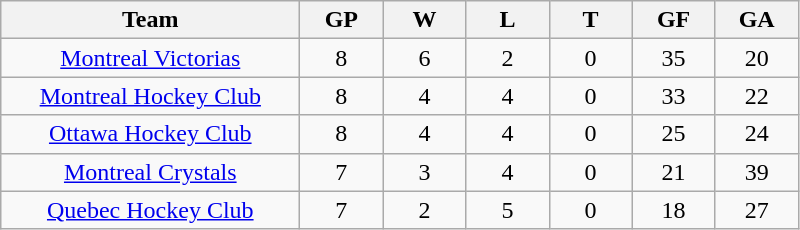<table class="wikitable" style="text-align:center;">
<tr>
<th style="width:12em">Team</th>
<th style="width:3em">GP</th>
<th style="width:3em">W</th>
<th style="width:3em">L</th>
<th style="width:3em">T</th>
<th style="width:3em">GF</th>
<th style="width:3em">GA</th>
</tr>
<tr>
<td><a href='#'>Montreal Victorias</a></td>
<td>8</td>
<td>6</td>
<td>2</td>
<td>0</td>
<td>35</td>
<td>20</td>
</tr>
<tr>
<td><a href='#'>Montreal Hockey Club</a></td>
<td>8</td>
<td>4</td>
<td>4</td>
<td>0</td>
<td>33</td>
<td>22</td>
</tr>
<tr>
<td><a href='#'>Ottawa Hockey Club</a></td>
<td>8</td>
<td>4</td>
<td>4</td>
<td>0</td>
<td>25</td>
<td>24</td>
</tr>
<tr>
<td><a href='#'>Montreal Crystals</a></td>
<td>7</td>
<td>3</td>
<td>4</td>
<td>0</td>
<td>21</td>
<td>39</td>
</tr>
<tr>
<td><a href='#'>Quebec Hockey Club</a></td>
<td>7</td>
<td>2</td>
<td>5</td>
<td>0</td>
<td>18</td>
<td>27</td>
</tr>
</table>
